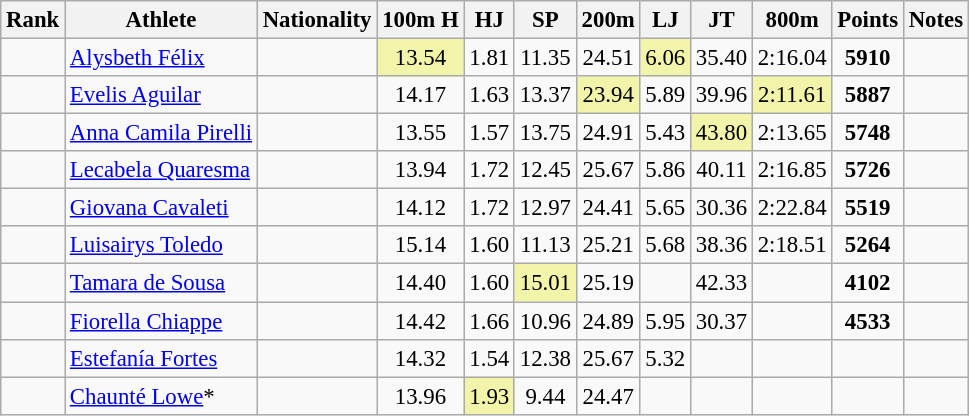<table class="wikitable sortable" style=" text-align:center;font-size:95%">
<tr>
<th>Rank</th>
<th>Athlete</th>
<th>Nationality</th>
<th>100m H</th>
<th>HJ</th>
<th>SP</th>
<th>200m</th>
<th>LJ</th>
<th>JT</th>
<th>800m</th>
<th>Points</th>
<th>Notes</th>
</tr>
<tr>
<td></td>
<td align=left><a href='#'>Alysbeth Félix</a></td>
<td align=left></td>
<td bgcolor=#F2F5A9>13.54</td>
<td>1.81</td>
<td>11.35</td>
<td>24.51</td>
<td bgcolor=#F2F5A9>6.06</td>
<td>35.40</td>
<td>2:16.04</td>
<td><strong>5910</strong></td>
<td><strong></strong></td>
</tr>
<tr>
<td></td>
<td align=left><a href='#'>Evelis Aguilar</a></td>
<td align=left></td>
<td>14.17</td>
<td>1.63</td>
<td>13.37</td>
<td bgcolor=#F2F5A9>23.94</td>
<td>5.89</td>
<td>39.96</td>
<td bgcolor=#F2F5A9>2:11.61</td>
<td><strong>5887</strong></td>
<td></td>
</tr>
<tr>
<td></td>
<td align=left><a href='#'>Anna Camila Pirelli</a></td>
<td align=left></td>
<td>13.55</td>
<td>1.57</td>
<td>13.75</td>
<td>24.91</td>
<td>5.43</td>
<td bgcolor=#F2F5A9>43.80</td>
<td>2:13.65</td>
<td><strong>5748</strong></td>
<td></td>
</tr>
<tr>
<td></td>
<td align=left><a href='#'>Lecabela Quaresma</a></td>
<td align=left></td>
<td>13.94</td>
<td>1.72</td>
<td>12.45</td>
<td>25.67</td>
<td>5.86</td>
<td>40.11</td>
<td>2:16.85</td>
<td><strong>5726</strong></td>
<td></td>
</tr>
<tr>
<td></td>
<td align=left><a href='#'>Giovana Cavaleti</a></td>
<td align=left></td>
<td>14.12</td>
<td>1.72</td>
<td>12.97</td>
<td>24.41</td>
<td>5.65</td>
<td>30.36</td>
<td>2:22.84</td>
<td><strong>5519</strong></td>
<td></td>
</tr>
<tr>
<td></td>
<td align=left><a href='#'>Luisairys Toledo</a></td>
<td align=left></td>
<td>15.14</td>
<td>1.60</td>
<td>11.13</td>
<td>25.21</td>
<td>5.68</td>
<td>38.36</td>
<td>2:18.51</td>
<td><strong>5264</strong></td>
<td></td>
</tr>
<tr>
<td></td>
<td align=left><a href='#'>Tamara de Sousa</a></td>
<td align=left></td>
<td>14.40</td>
<td>1.60</td>
<td bgcolor=#F2F5A9>15.01</td>
<td>25.19</td>
<td></td>
<td>42.33</td>
<td></td>
<td><strong>4102</strong></td>
<td></td>
</tr>
<tr>
<td></td>
<td align=left><a href='#'>Fiorella Chiappe</a></td>
<td align=left></td>
<td>14.42</td>
<td>1.66</td>
<td>10.96</td>
<td>24.89</td>
<td>5.95</td>
<td>30.37</td>
<td></td>
<td><strong>4533</strong></td>
<td></td>
</tr>
<tr>
<td></td>
<td align=left><a href='#'>Estefanía Fortes</a></td>
<td align=left></td>
<td>14.32</td>
<td>1.54</td>
<td>12.38</td>
<td>25.67</td>
<td>5.32</td>
<td></td>
<td></td>
<td><strong></strong></td>
<td></td>
</tr>
<tr>
<td></td>
<td align=left><a href='#'>Chaunté Lowe</a>*</td>
<td align=left></td>
<td>13.96</td>
<td bgcolor=#F2F5A9>1.93</td>
<td>9.44</td>
<td>24.47</td>
<td></td>
<td></td>
<td></td>
<td><strong></strong></td>
<td></td>
</tr>
</table>
